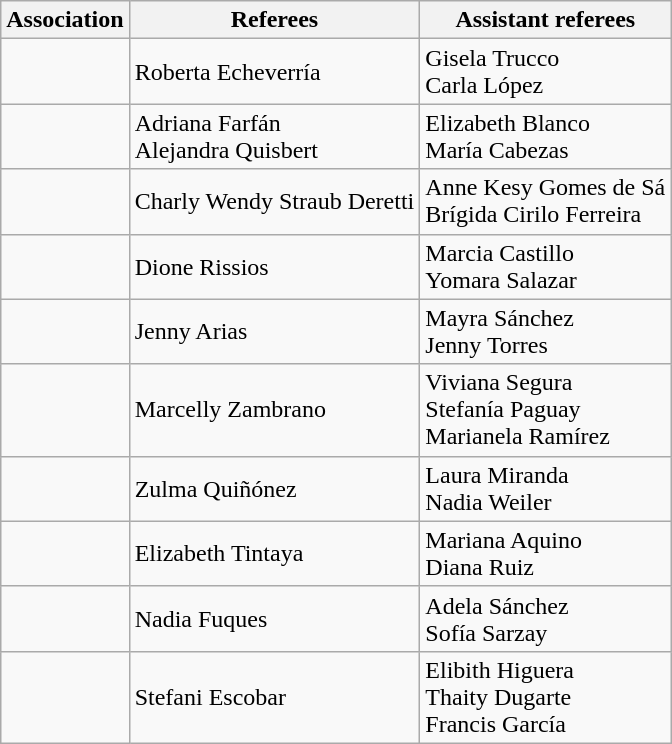<table class="wikitable">
<tr>
<th>Association</th>
<th>Referees</th>
<th>Assistant referees</th>
</tr>
<tr>
<td></td>
<td>Roberta Echeverría</td>
<td>Gisela Trucco<br>Carla López</td>
</tr>
<tr>
<td></td>
<td>Adriana Farfán<br>Alejandra Quisbert</td>
<td>Elizabeth Blanco<br>María Cabezas</td>
</tr>
<tr>
<td></td>
<td>Charly Wendy Straub Deretti</td>
<td>Anne Kesy Gomes de Sá<br>Brígida Cirilo Ferreira</td>
</tr>
<tr>
<td></td>
<td>Dione Rissios</td>
<td>Marcia Castillo<br>Yomara Salazar</td>
</tr>
<tr>
<td></td>
<td>Jenny Arias</td>
<td>Mayra Sánchez<br>Jenny Torres</td>
</tr>
<tr>
<td></td>
<td>Marcelly Zambrano</td>
<td>Viviana Segura<br>Stefanía Paguay<br>Marianela Ramírez</td>
</tr>
<tr>
<td></td>
<td>Zulma Quiñónez</td>
<td>Laura Miranda<br>Nadia Weiler</td>
</tr>
<tr>
<td></td>
<td>Elizabeth Tintaya</td>
<td>Mariana Aquino<br>Diana Ruiz</td>
</tr>
<tr>
<td></td>
<td>Nadia Fuques</td>
<td>Adela Sánchez<br>Sofía Sarzay</td>
</tr>
<tr>
<td></td>
<td>Stefani Escobar</td>
<td>Elibith Higuera<br>Thaity Dugarte<br>Francis García</td>
</tr>
</table>
